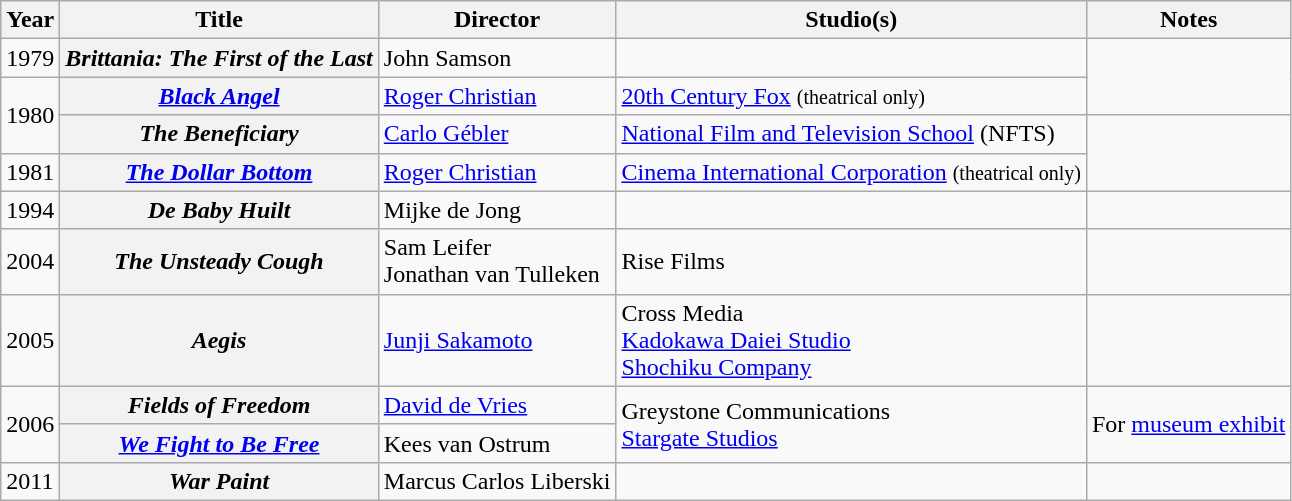<table class="wikitable">
<tr>
<th>Year</th>
<th>Title</th>
<th>Director</th>
<th>Studio(s)</th>
<th>Notes</th>
</tr>
<tr>
<td>1979</td>
<th><em>Brittania: The First of the Last</em></th>
<td>John Samson</td>
<td></td>
<td rowspan="2"></td>
</tr>
<tr>
<td rowspan="2">1980</td>
<th><em><a href='#'>Black Angel</a></em></th>
<td><a href='#'>Roger Christian</a></td>
<td><a href='#'>20th Century Fox</a> <small>(theatrical only)</small></td>
</tr>
<tr>
<th><em>The Beneficiary</em></th>
<td><a href='#'>Carlo Gébler</a></td>
<td><a href='#'>National Film and Television School</a> (NFTS)</td>
<td rowspan="2"></td>
</tr>
<tr>
<td>1981</td>
<th><em><a href='#'>The Dollar Bottom</a></em></th>
<td><a href='#'>Roger Christian</a></td>
<td><a href='#'>Cinema International Corporation</a> <small>(theatrical only)</small></td>
</tr>
<tr>
<td>1994</td>
<th><em>De Baby Huilt</em></th>
<td>Mijke de Jong</td>
<td></td>
<td></td>
</tr>
<tr>
<td>2004</td>
<th><em>The Unsteady Cough</em></th>
<td>Sam Leifer<br>Jonathan van Tulleken</td>
<td>Rise Films</td>
<td></td>
</tr>
<tr>
<td>2005</td>
<th><em>Aegis</em></th>
<td><a href='#'>Junji Sakamoto</a></td>
<td>Cross Media<br><a href='#'>Kadokawa Daiei Studio</a><br><a href='#'>Shochiku Company</a></td>
<td></td>
</tr>
<tr>
<td rowspan="2">2006</td>
<th><em>Fields of Freedom</em></th>
<td><a href='#'>David de Vries</a></td>
<td rowspan="2">Greystone Communications<br><a href='#'>Stargate Studios</a></td>
<td rowspan="2">For <a href='#'>museum exhibit</a></td>
</tr>
<tr>
<th><em><a href='#'>We Fight to Be Free</a></em></th>
<td>Kees van Ostrum</td>
</tr>
<tr>
<td>2011</td>
<th><em>War Paint</em></th>
<td>Marcus Carlos Liberski</td>
<td></td>
<td></td>
</tr>
</table>
